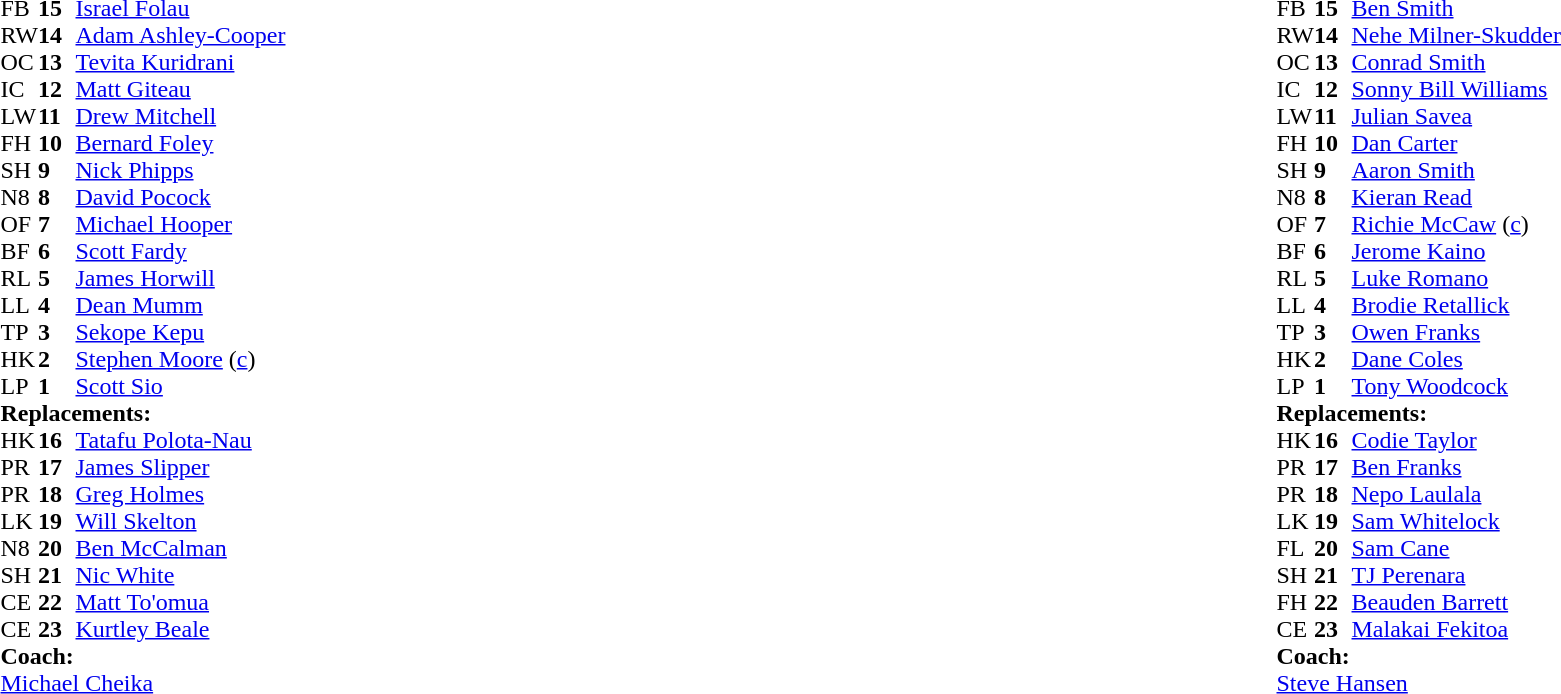<table width="100%">
<tr>
<td valign="top" width="50%"><br><table style="font-size: 100%" cellspacing="0" cellpadding="0">
<tr>
<th width="25"></th>
<th width="25"></th>
</tr>
<tr>
<td>FB</td>
<td><strong>15</strong></td>
<td><a href='#'>Israel Folau</a></td>
</tr>
<tr>
<td>RW</td>
<td><strong>14</strong></td>
<td><a href='#'>Adam Ashley-Cooper</a></td>
</tr>
<tr>
<td>OC</td>
<td><strong>13</strong></td>
<td><a href='#'>Tevita Kuridrani</a></td>
</tr>
<tr>
<td>IC</td>
<td><strong>12</strong></td>
<td><a href='#'>Matt Giteau</a></td>
<td></td>
<td></td>
</tr>
<tr>
<td>LW</td>
<td><strong>11</strong></td>
<td><a href='#'>Drew Mitchell</a></td>
</tr>
<tr>
<td>FH</td>
<td><strong>10</strong></td>
<td><a href='#'>Bernard Foley</a></td>
<td></td>
<td></td>
</tr>
<tr>
<td>SH</td>
<td><strong>9</strong></td>
<td><a href='#'>Nick Phipps</a></td>
<td></td>
<td></td>
</tr>
<tr>
<td>N8</td>
<td><strong>8</strong></td>
<td><a href='#'>David Pocock</a></td>
<td></td>
<td colspan=2></td>
</tr>
<tr>
<td>OF</td>
<td><strong>7</strong></td>
<td><a href='#'>Michael Hooper</a></td>
<td></td>
<td></td>
<td></td>
</tr>
<tr>
<td>BF</td>
<td><strong>6</strong></td>
<td><a href='#'>Scott Fardy</a></td>
<td></td>
<td></td>
<td></td>
<td></td>
</tr>
<tr>
<td>RL</td>
<td><strong>5</strong></td>
<td><a href='#'>James Horwill</a></td>
<td></td>
<td></td>
</tr>
<tr>
<td>LL</td>
<td><strong>4</strong></td>
<td><a href='#'>Dean Mumm</a></td>
</tr>
<tr>
<td>TP</td>
<td><strong>3</strong></td>
<td><a href='#'>Sekope Kepu</a></td>
<td></td>
<td></td>
<td></td>
<td></td>
</tr>
<tr>
<td>HK</td>
<td><strong>2</strong></td>
<td><a href='#'>Stephen Moore</a> (<a href='#'>c</a>)</td>
<td></td>
<td></td>
</tr>
<tr>
<td>LP</td>
<td><strong>1</strong></td>
<td><a href='#'>Scott Sio</a></td>
<td></td>
<td></td>
</tr>
<tr>
<td colspan="3"><strong>Replacements:</strong></td>
</tr>
<tr>
<td>HK</td>
<td><strong>16</strong></td>
<td><a href='#'>Tatafu Polota-Nau</a></td>
<td></td>
<td></td>
</tr>
<tr>
<td>PR</td>
<td><strong>17</strong></td>
<td><a href='#'>James Slipper</a></td>
<td></td>
<td></td>
</tr>
<tr>
<td>PR</td>
<td><strong>18</strong></td>
<td><a href='#'>Greg Holmes</a></td>
<td></td>
<td></td>
<td></td>
<td></td>
</tr>
<tr>
<td>LK</td>
<td><strong>19</strong></td>
<td><a href='#'>Will Skelton</a></td>
<td></td>
<td></td>
</tr>
<tr>
<td>N8</td>
<td><strong>20</strong></td>
<td><a href='#'>Ben McCalman</a></td>
<td></td>
<td></td>
<td></td>
<td></td>
</tr>
<tr>
<td>SH</td>
<td><strong>21</strong></td>
<td><a href='#'>Nic White</a></td>
<td></td>
<td></td>
</tr>
<tr>
<td>CE</td>
<td><strong>22</strong></td>
<td><a href='#'>Matt To'omua</a></td>
<td></td>
<td></td>
</tr>
<tr>
<td>CE</td>
<td><strong>23</strong></td>
<td><a href='#'>Kurtley Beale</a></td>
<td></td>
<td></td>
</tr>
<tr>
<td colspan="3"><strong>Coach:</strong></td>
</tr>
<tr>
<td colspan="4"> <a href='#'>Michael Cheika</a></td>
</tr>
</table>
</td>
<td valign="top"></td>
<td valign="top" width="50%"><br><table style="font-size: 100%" cellspacing="0" cellpadding="0" align="center">
<tr>
<th width="25"></th>
<th width="25"></th>
</tr>
<tr>
<td>FB</td>
<td><strong>15</strong></td>
<td><a href='#'>Ben Smith</a></td>
<td></td>
<td></td>
</tr>
<tr>
<td>RW</td>
<td><strong>14</strong></td>
<td><a href='#'>Nehe Milner-Skudder</a></td>
</tr>
<tr>
<td>OC</td>
<td><strong>13</strong></td>
<td><a href='#'>Conrad Smith</a></td>
</tr>
<tr>
<td>IC</td>
<td><strong>12</strong></td>
<td><a href='#'>Sonny Bill Williams</a></td>
<td></td>
<td></td>
</tr>
<tr>
<td>LW</td>
<td><strong>11</strong></td>
<td><a href='#'>Julian Savea</a></td>
</tr>
<tr>
<td>FH</td>
<td><strong>10</strong></td>
<td><a href='#'>Dan Carter</a></td>
</tr>
<tr>
<td>SH</td>
<td><strong>9</strong></td>
<td><a href='#'>Aaron Smith</a></td>
<td></td>
<td></td>
</tr>
<tr>
<td>N8</td>
<td><strong>8</strong></td>
<td><a href='#'>Kieran Read</a></td>
</tr>
<tr>
<td>OF</td>
<td><strong>7</strong></td>
<td><a href='#'>Richie McCaw</a> (<a href='#'>c</a>)</td>
</tr>
<tr>
<td>BF</td>
<td><strong>6</strong></td>
<td><a href='#'>Jerome Kaino</a></td>
<td></td>
<td></td>
</tr>
<tr>
<td>RL</td>
<td><strong>5</strong></td>
<td><a href='#'>Luke Romano</a></td>
<td></td>
<td></td>
</tr>
<tr>
<td>LL</td>
<td><strong>4</strong></td>
<td><a href='#'>Brodie Retallick</a></td>
</tr>
<tr>
<td>TP</td>
<td><strong>3</strong></td>
<td><a href='#'>Owen Franks</a></td>
<td></td>
<td></td>
</tr>
<tr>
<td>HK</td>
<td><strong>2</strong></td>
<td><a href='#'>Dane Coles</a></td>
<td></td>
<td></td>
</tr>
<tr>
<td>LP</td>
<td><strong>1</strong></td>
<td><a href='#'>Tony Woodcock</a></td>
<td></td>
<td></td>
</tr>
<tr>
<td colspan="3"><strong>Replacements:</strong></td>
</tr>
<tr>
<td>HK</td>
<td><strong>16</strong></td>
<td><a href='#'>Codie Taylor</a></td>
<td></td>
<td></td>
</tr>
<tr>
<td>PR</td>
<td><strong>17</strong></td>
<td><a href='#'>Ben Franks</a></td>
<td></td>
<td></td>
</tr>
<tr>
<td>PR</td>
<td><strong>18</strong></td>
<td><a href='#'>Nepo Laulala</a></td>
<td></td>
<td></td>
</tr>
<tr>
<td>LK</td>
<td><strong>19</strong></td>
<td><a href='#'>Sam Whitelock</a></td>
<td></td>
<td></td>
</tr>
<tr>
<td>FL</td>
<td><strong>20</strong></td>
<td><a href='#'>Sam Cane</a></td>
<td></td>
<td></td>
</tr>
<tr>
<td>SH</td>
<td><strong>21</strong></td>
<td><a href='#'>TJ Perenara</a></td>
<td></td>
<td></td>
</tr>
<tr>
<td>FH</td>
<td><strong>22</strong></td>
<td><a href='#'>Beauden Barrett</a></td>
<td></td>
<td></td>
</tr>
<tr>
<td>CE</td>
<td><strong>23</strong></td>
<td><a href='#'>Malakai Fekitoa</a></td>
<td></td>
<td></td>
</tr>
<tr>
<td colspan="3"><strong>Coach:</strong></td>
</tr>
<tr>
<td colspan="4"> <a href='#'>Steve Hansen</a></td>
</tr>
</table>
</td>
</tr>
</table>
